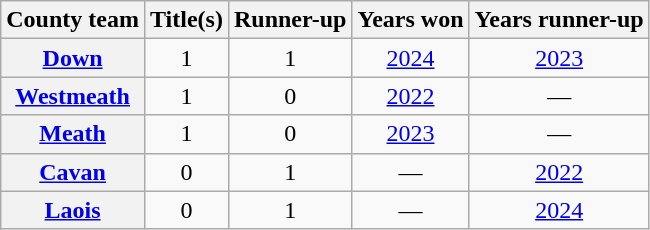<table class="wikitable plainrowheaders sortable">
<tr>
<th scope="col">County team</th>
<th scope="col">Title(s)</th>
<th scope="col">Runner-up</th>
<th class="unsortable" scope="col">Years won</th>
<th class="unsortable" scope="col">Years runner-up</th>
</tr>
<tr>
<th scope="row"> <a href='#'>Down</a></th>
<td align="center">1</td>
<td align="center">1</td>
<td align="center"><a href='#'>2024</a></td>
<td align="center"><a href='#'>2023</a></td>
</tr>
<tr>
<th scope="row"> <a href='#'>Westmeath</a></th>
<td align="center">1</td>
<td align="center">0</td>
<td align="center"><a href='#'>2022</a></td>
<td align="center">—</td>
</tr>
<tr>
<th scope="row"> <a href='#'>Meath</a></th>
<td align="center">1</td>
<td align="center">0</td>
<td align="center"><a href='#'>2023</a></td>
<td align="center">—</td>
</tr>
<tr>
<th scope="row"> <a href='#'>Cavan</a></th>
<td align="center">0</td>
<td align="center">1</td>
<td align="center">—</td>
<td align="center"><a href='#'>2022</a></td>
</tr>
<tr>
<th scope="row"> <a href='#'>Laois</a></th>
<td align="center">0</td>
<td align="center">1</td>
<td align="center">—</td>
<td align="center"><a href='#'>2024</a></td>
</tr>
</table>
